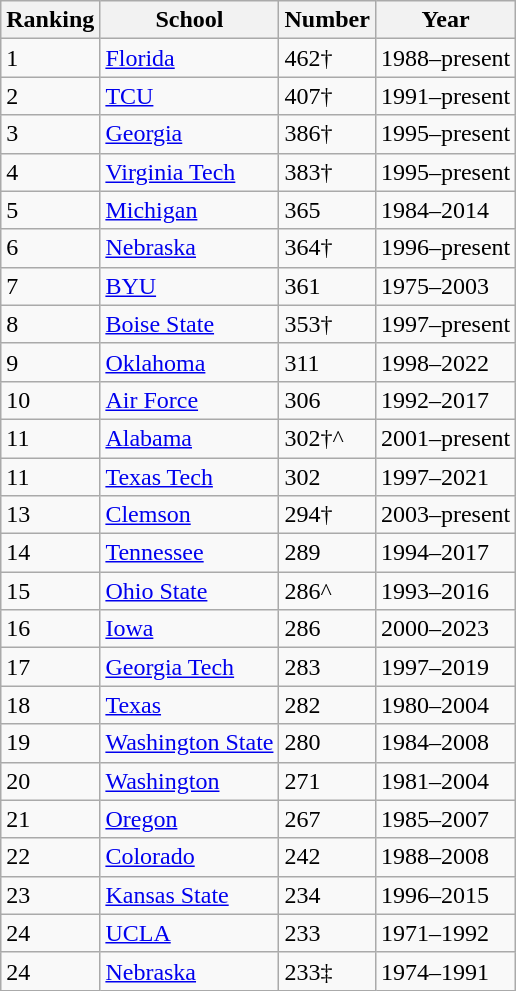<table class="wikitable">
<tr>
<th>Ranking</th>
<th>School</th>
<th>Number</th>
<th>Year</th>
</tr>
<tr>
<td>1</td>
<td><a href='#'>Florida</a></td>
<td>462†</td>
<td>1988–present</td>
</tr>
<tr>
<td>2</td>
<td><a href='#'>TCU</a></td>
<td>407†</td>
<td>1991–present</td>
</tr>
<tr>
<td>3</td>
<td><a href='#'>Georgia</a></td>
<td>386†</td>
<td>1995–present</td>
</tr>
<tr>
<td>4</td>
<td><a href='#'>Virginia Tech</a></td>
<td>383†</td>
<td>1995–present</td>
</tr>
<tr>
<td>5</td>
<td><a href='#'>Michigan</a></td>
<td>365</td>
<td>1984–2014</td>
</tr>
<tr>
<td>6</td>
<td><a href='#'>Nebraska</a></td>
<td>364†</td>
<td>1996–present</td>
</tr>
<tr>
<td>7</td>
<td><a href='#'>BYU</a></td>
<td>361</td>
<td>1975–2003</td>
</tr>
<tr>
<td>8</td>
<td><a href='#'>Boise State</a></td>
<td>353†</td>
<td>1997–present</td>
</tr>
<tr>
<td>9</td>
<td><a href='#'>Oklahoma</a></td>
<td>311</td>
<td>1998–2022</td>
</tr>
<tr>
<td>10</td>
<td><a href='#'>Air Force</a></td>
<td>306</td>
<td>1992–2017</td>
</tr>
<tr>
<td>11</td>
<td><a href='#'>Alabama</a></td>
<td>302†^</td>
<td>2001–present</td>
</tr>
<tr>
<td>11</td>
<td><a href='#'>Texas Tech</a></td>
<td>302</td>
<td>1997–2021</td>
</tr>
<tr>
<td>13</td>
<td><a href='#'>Clemson</a></td>
<td>294†</td>
<td>2003–present</td>
</tr>
<tr>
<td>14</td>
<td><a href='#'>Tennessee</a></td>
<td>289</td>
<td>1994–2017</td>
</tr>
<tr>
<td>15</td>
<td><a href='#'>Ohio State</a></td>
<td>286^</td>
<td>1993–2016</td>
</tr>
<tr>
<td>16</td>
<td><a href='#'>Iowa</a></td>
<td>286</td>
<td>2000–2023</td>
</tr>
<tr>
<td>17</td>
<td><a href='#'>Georgia Tech</a></td>
<td>283</td>
<td>1997–2019</td>
</tr>
<tr>
<td>18</td>
<td><a href='#'>Texas</a></td>
<td>282</td>
<td>1980–2004</td>
</tr>
<tr>
<td>19</td>
<td><a href='#'>Washington State</a></td>
<td>280</td>
<td>1984–2008</td>
</tr>
<tr>
<td>20</td>
<td><a href='#'>Washington</a></td>
<td>271</td>
<td>1981–2004</td>
</tr>
<tr>
<td>21</td>
<td><a href='#'>Oregon</a></td>
<td>267</td>
<td>1985–2007</td>
</tr>
<tr>
<td>22</td>
<td><a href='#'>Colorado</a></td>
<td>242</td>
<td>1988–2008</td>
</tr>
<tr>
<td>23</td>
<td><a href='#'>Kansas State</a></td>
<td>234</td>
<td>1996–2015</td>
</tr>
<tr>
<td>24</td>
<td><a href='#'>UCLA</a></td>
<td>233</td>
<td>1971–1992</td>
</tr>
<tr>
<td>24</td>
<td><a href='#'>Nebraska</a></td>
<td>233‡</td>
<td>1974–1991</td>
</tr>
</table>
